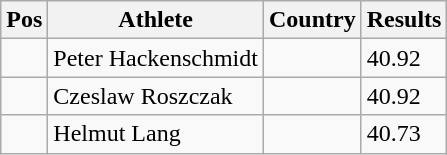<table class="wikitable">
<tr>
<th>Pos</th>
<th>Athlete</th>
<th>Country</th>
<th>Results</th>
</tr>
<tr>
<td align="center"></td>
<td>Peter Hackenschmidt</td>
<td></td>
<td>40.92</td>
</tr>
<tr>
<td align="center"></td>
<td>Czeslaw Roszczak</td>
<td></td>
<td>40.92</td>
</tr>
<tr>
<td align="center"></td>
<td>Helmut Lang</td>
<td></td>
<td>40.73</td>
</tr>
</table>
